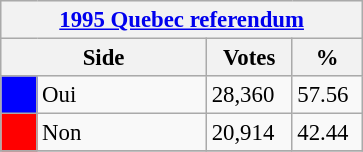<table class="wikitable" style="font-size: 95%; clear:both">
<tr style="background-color:#E9E9E9">
<th colspan=4><a href='#'>1995 Quebec referendum</a></th>
</tr>
<tr style="background-color:#E9E9E9">
<th colspan=2 style="width: 130px">Side</th>
<th style="width: 50px">Votes</th>
<th style="width: 40px">%</th>
</tr>
<tr>
<td bgcolor="blue"></td>
<td>Oui</td>
<td>28,360</td>
<td>57.56</td>
</tr>
<tr>
<td bgcolor="red"></td>
<td>Non</td>
<td>20,914</td>
<td>42.44</td>
</tr>
<tr>
</tr>
</table>
